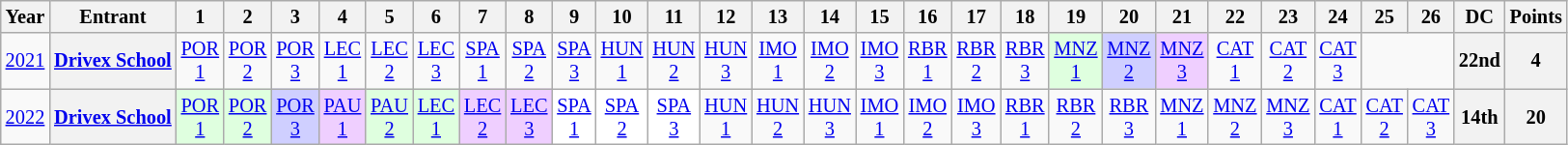<table class="wikitable" style="text-align:center; font-size:85%">
<tr>
<th>Year</th>
<th>Entrant</th>
<th>1</th>
<th>2</th>
<th>3</th>
<th>4</th>
<th>5</th>
<th>6</th>
<th>7</th>
<th>8</th>
<th>9</th>
<th>10</th>
<th>11</th>
<th>12</th>
<th>13</th>
<th>14</th>
<th>15</th>
<th>16</th>
<th>17</th>
<th>18</th>
<th>19</th>
<th>20</th>
<th>21</th>
<th>22</th>
<th>23</th>
<th>24</th>
<th>25</th>
<th>26</th>
<th>DC</th>
<th>Points</th>
</tr>
<tr>
<td><a href='#'>2021</a></td>
<th nowrap><a href='#'>Drivex School</a></th>
<td style="background:#;"><a href='#'>POR<br>1</a></td>
<td style="background:#;"><a href='#'>POR<br>2</a></td>
<td style="background:#;"><a href='#'>POR<br>3</a></td>
<td style="background:#;"><a href='#'>LEC<br>1</a></td>
<td style="background:#;"><a href='#'>LEC<br>2</a></td>
<td style="background:#;"><a href='#'>LEC<br>3</a></td>
<td style="background:#;"><a href='#'>SPA<br>1</a></td>
<td style="background:#;"><a href='#'>SPA<br>2</a></td>
<td style="background:#;"><a href='#'>SPA<br>3</a></td>
<td style="background:#;"><a href='#'>HUN<br>1</a></td>
<td style="background:#;"><a href='#'>HUN<br>2</a></td>
<td style="background:#;"><a href='#'>HUN<br>3</a></td>
<td style="background:#;"><a href='#'>IMO<br>1</a></td>
<td style="background:#;"><a href='#'>IMO<br>2</a></td>
<td style="background:#;"><a href='#'>IMO<br>3</a></td>
<td style="background:#;"><a href='#'>RBR<br>1</a></td>
<td style="background:#;"><a href='#'>RBR<br>2</a></td>
<td style="background:#;"><a href='#'>RBR<br>3</a></td>
<td style="background:#DFFFDF;"><a href='#'>MNZ<br>1</a><br></td>
<td style="background:#CFCFFF;"><a href='#'>MNZ<br>2</a><br></td>
<td style="background:#EFCFFF;"><a href='#'>MNZ<br>3</a><br></td>
<td style="background:#;"><a href='#'>CAT<br>1</a></td>
<td style="background:#;"><a href='#'>CAT<br>2</a></td>
<td style="background:#;"><a href='#'>CAT<br>3</a></td>
<td colspan=2></td>
<th>22nd</th>
<th>4</th>
</tr>
<tr>
<td><a href='#'>2022</a></td>
<th nowrap><a href='#'>Drivex School</a></th>
<td style="background:#DFFFDF;"><a href='#'>POR<br>1</a><br></td>
<td style="background:#DFFFDF;"><a href='#'>POR<br>2</a><br></td>
<td style="background:#CFCFFF;"><a href='#'>POR<br>3</a><br></td>
<td style="background:#EFCFFF;"><a href='#'>PAU<br>1</a><br></td>
<td style="background:#DFFFDF;"><a href='#'>PAU<br>2</a><br></td>
<td style="background:#DFFFDF;"><a href='#'>LEC<br>1</a><br></td>
<td style="background:#EFCFFF;"><a href='#'>LEC<br>2</a><br></td>
<td style="background:#EFCFFF;"><a href='#'>LEC<br>3</a><br></td>
<td style="background:#FFFFFF;"><a href='#'>SPA<br>1</a><br></td>
<td style="background:#FFFFFF;"><a href='#'>SPA<br>2</a><br></td>
<td style="background:#FFFFFF;"><a href='#'>SPA<br>3</a><br></td>
<td><a href='#'>HUN<br>1</a></td>
<td><a href='#'>HUN<br>2</a></td>
<td><a href='#'>HUN<br>3</a></td>
<td><a href='#'>IMO<br>1</a></td>
<td><a href='#'>IMO<br>2</a></td>
<td><a href='#'>IMO<br>3</a></td>
<td><a href='#'>RBR<br>1</a></td>
<td><a href='#'>RBR<br>2</a></td>
<td><a href='#'>RBR<br>3</a></td>
<td><a href='#'>MNZ<br>1</a></td>
<td><a href='#'>MNZ<br>2</a></td>
<td><a href='#'>MNZ<br>3</a></td>
<td><a href='#'>CAT<br>1</a></td>
<td><a href='#'>CAT<br>2</a></td>
<td><a href='#'>CAT<br>3</a></td>
<th>14th</th>
<th>20</th>
</tr>
</table>
